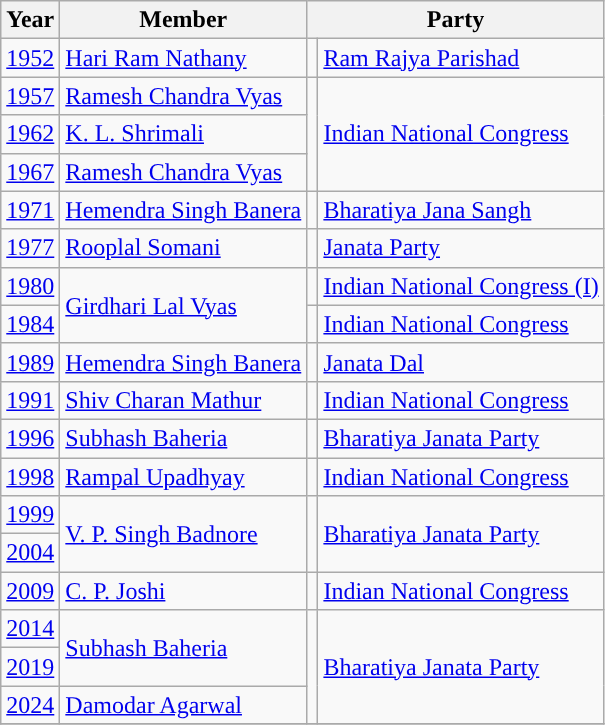<table class="wikitable">
<tr>
<th>Year</th>
<th>Member</th>
<th colspan="2">Party</th>
</tr>
<tr>
<td><a href='#'>1952</a></td>
<td><a href='#'>Hari Ram Nathany</a></td>
<td style="background-color: "></td>
<td><a href='#'>Ram Rajya Parishad</a></td>
</tr>
<tr>
<td><a href='#'>1957</a></td>
<td><a href='#'>Ramesh Chandra Vyas</a></td>
<td rowspan="3" style="background-color: "></td>
<td rowspan="3"><a href='#'>Indian National Congress</a></td>
</tr>
<tr>
<td><a href='#'>1962</a></td>
<td><a href='#'>K. L. Shrimali</a></td>
</tr>
<tr>
<td><a href='#'>1967</a></td>
<td><a href='#'>Ramesh Chandra Vyas</a></td>
</tr>
<tr>
<td><a href='#'>1971</a></td>
<td><a href='#'>Hemendra Singh Banera</a></td>
<td style="background-color: "></td>
<td><a href='#'>Bharatiya Jana Sangh</a></td>
</tr>
<tr>
<td><a href='#'>1977</a></td>
<td><a href='#'>Rooplal Somani</a></td>
<td style="background-color: "></td>
<td><a href='#'>Janata Party</a></td>
</tr>
<tr>
<td><a href='#'>1980</a></td>
<td rowspan="2"><a href='#'>Girdhari Lal Vyas</a></td>
<td style="background-color: "></td>
<td><a href='#'>Indian National Congress (I)</a></td>
</tr>
<tr>
<td><a href='#'>1984</a></td>
<td style="background-color: "></td>
<td><a href='#'>Indian National Congress</a></td>
</tr>
<tr>
<td><a href='#'>1989</a></td>
<td><a href='#'>Hemendra Singh Banera</a></td>
<td style="background-color: "></td>
<td><a href='#'>Janata Dal</a></td>
</tr>
<tr>
<td><a href='#'>1991</a></td>
<td><a href='#'>Shiv Charan Mathur</a></td>
<td style="background-color: "></td>
<td><a href='#'>Indian National Congress</a></td>
</tr>
<tr>
<td><a href='#'>1996</a></td>
<td><a href='#'>Subhash Baheria</a></td>
<td style="background-color: "></td>
<td><a href='#'>Bharatiya Janata Party</a></td>
</tr>
<tr>
<td><a href='#'>1998</a></td>
<td><a href='#'>Rampal Upadhyay</a></td>
<td style="background-color: "></td>
<td><a href='#'>Indian National Congress</a></td>
</tr>
<tr>
<td><a href='#'>1999</a></td>
<td rowspan="2"><a href='#'>V. P. Singh Badnore</a></td>
<td rowspan="2" style="background-color: "></td>
<td rowspan="2"><a href='#'>Bharatiya Janata Party</a></td>
</tr>
<tr>
<td><a href='#'>2004</a></td>
</tr>
<tr>
<td><a href='#'>2009</a></td>
<td><a href='#'>C. P. Joshi</a></td>
<td style="background-color: "></td>
<td><a href='#'>Indian National Congress</a></td>
</tr>
<tr>
<td><a href='#'>2014</a></td>
<td rowspan="2"><a href='#'>Subhash Baheria</a></td>
<td rowspan="3" style="background-color: "></td>
<td rowspan="3"><a href='#'>Bharatiya Janata Party</a></td>
</tr>
<tr>
<td><a href='#'>2019</a></td>
</tr>
<tr>
<td><a href='#'>2024</a></td>
<td><a href='#'>Damodar Agarwal</a></td>
</tr>
<tr>
</tr>
</table>
